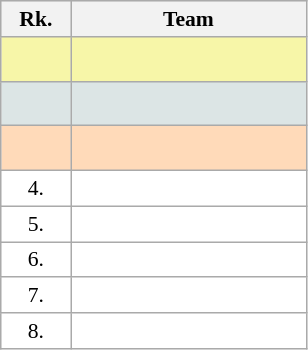<table class="wikitable" style="border:1px solid #AAAAAA;font-size:90%">
<tr bgcolor="#E4E4E4">
<th style="border-bottom:1px solid #AAAAAA" width=40>Rk.</th>
<th style="border-bottom:1px solid #AAAAAA" width=150>Team</th>
</tr>
<tr bgcolor="#F7F6A8">
<td align="center" style="height:23px"></td>
<td></td>
</tr>
<tr bgcolor="#DCE5E5">
<td align="center" style="height:23px"></td>
<td></td>
</tr>
<tr bgcolor="#FFDAB9">
<td align="center" style="height:23px"></td>
<td></td>
</tr>
<tr style="background:#ffffff;">
<td align="center">4.</td>
<td></td>
</tr>
<tr style="background:#ffffff;">
<td align="center">5.</td>
<td></td>
</tr>
<tr style="background:#ffffff;">
<td align="center">6.</td>
<td></td>
</tr>
<tr style="background:#ffffff;">
<td align="center">7.</td>
<td></td>
</tr>
<tr style="background:#ffffff;">
<td align="center">8.</td>
<td></td>
</tr>
</table>
